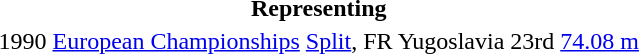<table>
<tr>
<th colspan="5">Representing </th>
</tr>
<tr>
<td>1990</td>
<td><a href='#'>European Championships</a></td>
<td><a href='#'>Split</a>, FR Yugoslavia</td>
<td>23rd</td>
<td><a href='#'>74.08 m</a></td>
</tr>
</table>
